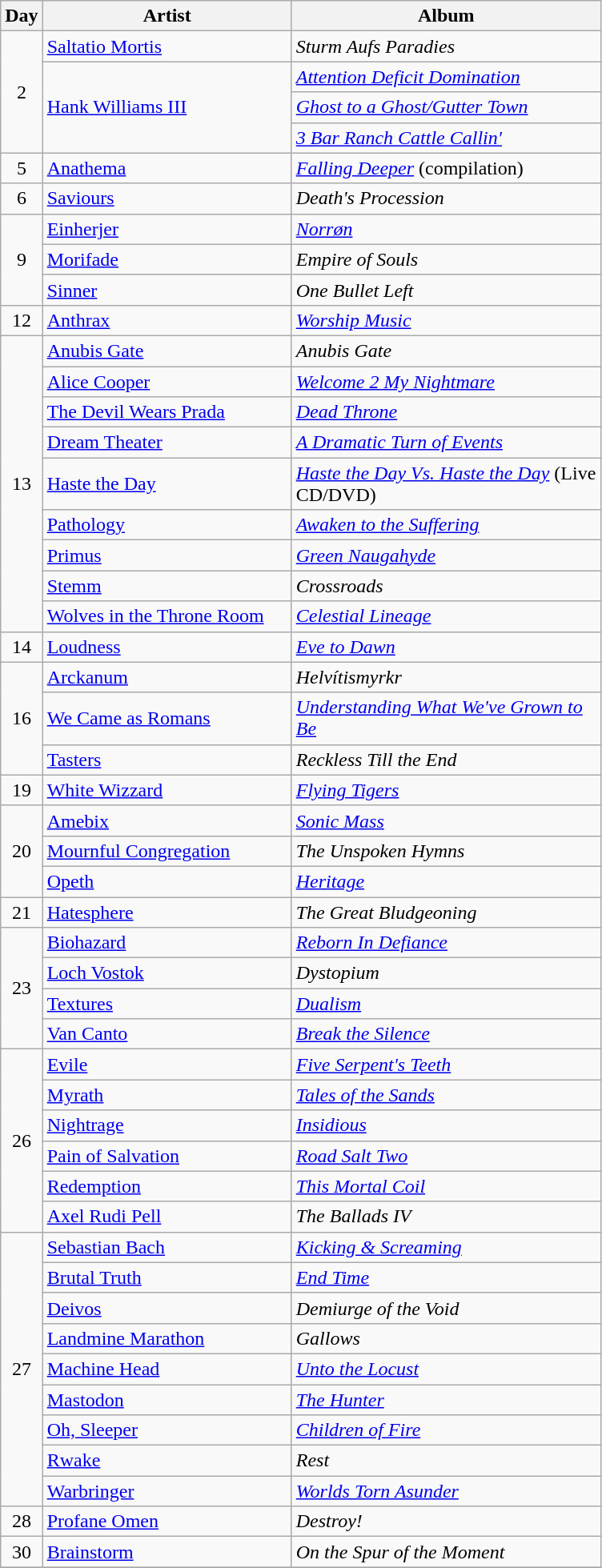<table class="wikitable" border="1">
<tr>
<th width="20">Day</th>
<th width="200">Artist</th>
<th width="250">Album</th>
</tr>
<tr>
<td align="center" rowspan="4">2</td>
<td><a href='#'>Saltatio Mortis</a></td>
<td><em>Sturm Aufs Paradies</em></td>
</tr>
<tr>
<td rowspan="3"><a href='#'>Hank Williams III</a></td>
<td><em><a href='#'>Attention Deficit Domination</a></em></td>
</tr>
<tr>
<td><em><a href='#'>Ghost to a Ghost/Gutter Town</a></em></td>
</tr>
<tr>
<td><em><a href='#'>3 Bar Ranch Cattle Callin'</a></em></td>
</tr>
<tr>
<td align="center" rowspan="1">5</td>
<td><a href='#'>Anathema</a></td>
<td><em><a href='#'>Falling Deeper</a></em> (compilation)</td>
</tr>
<tr>
<td align="center" rowspan="1">6</td>
<td><a href='#'>Saviours</a></td>
<td><em>Death's Procession</em></td>
</tr>
<tr>
<td align="center" rowspan="3">9</td>
<td><a href='#'>Einherjer</a></td>
<td><em><a href='#'>Norrøn</a></em></td>
</tr>
<tr>
<td><a href='#'>Morifade</a></td>
<td><em>Empire of Souls</em></td>
</tr>
<tr>
<td><a href='#'>Sinner</a></td>
<td><em>One Bullet Left</em></td>
</tr>
<tr>
<td align="center" rowspan="1">12</td>
<td><a href='#'>Anthrax</a></td>
<td><em><a href='#'>Worship Music</a></em></td>
</tr>
<tr>
<td align="center" rowspan="9">13</td>
<td><a href='#'>Anubis Gate</a></td>
<td><em>Anubis Gate</em></td>
</tr>
<tr>
<td><a href='#'>Alice Cooper</a></td>
<td><em><a href='#'>Welcome 2 My Nightmare</a></em></td>
</tr>
<tr>
<td><a href='#'>The Devil Wears Prada</a></td>
<td><em><a href='#'>Dead Throne</a></em></td>
</tr>
<tr>
<td><a href='#'>Dream Theater</a></td>
<td><em><a href='#'>A Dramatic Turn of Events</a></em></td>
</tr>
<tr>
<td><a href='#'>Haste the Day</a></td>
<td><em><a href='#'>Haste the Day Vs. Haste the Day</a></em> (Live CD/DVD)</td>
</tr>
<tr>
<td><a href='#'>Pathology</a></td>
<td><em><a href='#'>Awaken to the Suffering</a></em></td>
</tr>
<tr>
<td><a href='#'>Primus</a></td>
<td><em><a href='#'>Green Naugahyde</a></em></td>
</tr>
<tr>
<td><a href='#'>Stemm</a></td>
<td><em>Crossroads</em></td>
</tr>
<tr>
<td><a href='#'>Wolves in the Throne Room</a></td>
<td><em><a href='#'>Celestial Lineage</a></em></td>
</tr>
<tr>
<td align="center" rowspan="1">14</td>
<td><a href='#'>Loudness</a></td>
<td><em><a href='#'>Eve to Dawn</a></em></td>
</tr>
<tr>
<td align="center" rowspan="3">16</td>
<td><a href='#'>Arckanum</a></td>
<td><em>Helvítismyrkr</em></td>
</tr>
<tr>
<td><a href='#'>We Came as Romans</a></td>
<td><em><a href='#'>Understanding What We've Grown to Be</a></em></td>
</tr>
<tr>
<td><a href='#'>Tasters</a></td>
<td><em>Reckless Till the End</em></td>
</tr>
<tr>
<td align="center" rowspan="1">19</td>
<td><a href='#'>White Wizzard</a></td>
<td><em><a href='#'>Flying Tigers</a></em></td>
</tr>
<tr>
<td align="center" rowspan="3">20</td>
<td><a href='#'>Amebix</a></td>
<td><em><a href='#'>Sonic Mass</a></em></td>
</tr>
<tr>
<td><a href='#'>Mournful Congregation</a></td>
<td><em>The Unspoken Hymns</em></td>
</tr>
<tr>
<td><a href='#'>Opeth</a></td>
<td><em><a href='#'>Heritage</a></em></td>
</tr>
<tr>
<td align="center" rowspan="1">21</td>
<td><a href='#'>Hatesphere</a></td>
<td><em>The Great Bludgeoning</em></td>
</tr>
<tr>
<td align="center" rowspan="4">23</td>
<td><a href='#'>Biohazard</a></td>
<td><em><a href='#'>Reborn In Defiance</a></em></td>
</tr>
<tr>
<td><a href='#'>Loch Vostok</a></td>
<td><em>Dystopium</em></td>
</tr>
<tr>
<td><a href='#'>Textures</a></td>
<td><em><a href='#'>Dualism</a></em></td>
</tr>
<tr>
<td><a href='#'>Van Canto</a></td>
<td><em><a href='#'>Break the Silence</a></em></td>
</tr>
<tr>
<td align="center" rowspan="6">26</td>
<td><a href='#'>Evile</a></td>
<td><em><a href='#'>Five Serpent's Teeth</a></em></td>
</tr>
<tr>
<td><a href='#'>Myrath</a></td>
<td><em><a href='#'>Tales of the Sands</a></em></td>
</tr>
<tr>
<td><a href='#'>Nightrage</a></td>
<td><em><a href='#'>Insidious</a></em></td>
</tr>
<tr>
<td><a href='#'>Pain of Salvation</a></td>
<td><em><a href='#'>Road Salt Two</a></em></td>
</tr>
<tr>
<td><a href='#'>Redemption</a></td>
<td><em><a href='#'>This Mortal Coil</a></em></td>
</tr>
<tr>
<td><a href='#'>Axel Rudi Pell</a></td>
<td><em>The Ballads IV</em></td>
</tr>
<tr>
<td align="center" rowspan="9">27</td>
<td><a href='#'>Sebastian Bach</a></td>
<td><em><a href='#'>Kicking & Screaming</a></em></td>
</tr>
<tr>
<td><a href='#'>Brutal Truth</a></td>
<td><em><a href='#'>End Time</a></em></td>
</tr>
<tr>
<td><a href='#'>Deivos</a></td>
<td><em>Demiurge of the Void</em></td>
</tr>
<tr>
<td><a href='#'>Landmine Marathon</a></td>
<td><em>Gallows</em></td>
</tr>
<tr>
<td><a href='#'>Machine Head</a></td>
<td><em><a href='#'>Unto the Locust</a></em></td>
</tr>
<tr>
<td><a href='#'>Mastodon</a></td>
<td><em><a href='#'>The Hunter</a></em></td>
</tr>
<tr>
<td><a href='#'>Oh, Sleeper</a></td>
<td><em><a href='#'>Children of Fire</a></em></td>
</tr>
<tr>
<td><a href='#'>Rwake</a></td>
<td><em>Rest</em></td>
</tr>
<tr>
<td><a href='#'>Warbringer</a></td>
<td><em><a href='#'>Worlds Torn Asunder</a></em></td>
</tr>
<tr>
<td align="center" rowspan="1">28</td>
<td><a href='#'>Profane Omen</a></td>
<td><em>Destroy!</em></td>
</tr>
<tr>
<td align="center" rowspan="1">30</td>
<td><a href='#'>Brainstorm</a></td>
<td><em>On the Spur of the Moment</em></td>
</tr>
<tr>
</tr>
</table>
